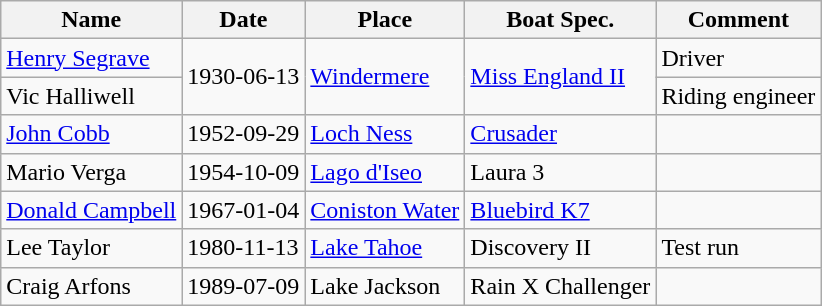<table class="wikitable sortable">
<tr>
<th>Name</th>
<th>Date</th>
<th>Place</th>
<th>Boat Spec.</th>
<th>Comment</th>
</tr>
<tr>
<td> <a href='#'>Henry Segrave</a></td>
<td rowspan=2>1930-06-13</td>
<td rowspan=2><a href='#'>Windermere</a></td>
<td rowspan=2><a href='#'>Miss England II</a></td>
<td>Driver</td>
</tr>
<tr>
<td> Vic Halliwell</td>
<td>Riding engineer</td>
</tr>
<tr>
<td> <a href='#'>John Cobb</a></td>
<td>1952-09-29</td>
<td><a href='#'>Loch Ness</a></td>
<td><a href='#'>Crusader</a></td>
<td></td>
</tr>
<tr>
<td> Mario Verga</td>
<td>1954-10-09</td>
<td><a href='#'>Lago d'Iseo</a></td>
<td>Laura 3</td>
<td></td>
</tr>
<tr>
<td> <a href='#'>Donald Campbell</a></td>
<td>1967-01-04</td>
<td><a href='#'>Coniston Water</a></td>
<td><a href='#'>Bluebird K7</a></td>
<td></td>
</tr>
<tr>
<td> Lee Taylor</td>
<td>1980-11-13</td>
<td><a href='#'>Lake Tahoe</a></td>
<td>Discovery II</td>
<td>Test run</td>
</tr>
<tr>
<td> Craig Arfons</td>
<td>1989-07-09</td>
<td>Lake Jackson</td>
<td>Rain X Challenger</td>
<td></td>
</tr>
</table>
